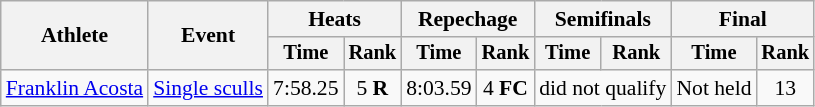<table class="wikitable" style="font-size:90%">
<tr>
<th rowspan=2>Athlete</th>
<th rowspan=2>Event</th>
<th colspan="2">Heats</th>
<th colspan="2">Repechage</th>
<th colspan="2">Semifinals</th>
<th colspan="2">Final</th>
</tr>
<tr style="font-size:95%">
<th>Time</th>
<th>Rank</th>
<th>Time</th>
<th>Rank</th>
<th>Time</th>
<th>Rank</th>
<th>Time</th>
<th>Rank</th>
</tr>
<tr align=center>
<td align=left><a href='#'>Franklin Acosta</a></td>
<td align=left><a href='#'>Single sculls</a></td>
<td>7:58.25</td>
<td>5 <strong>R</strong></td>
<td>8:03.59</td>
<td>4 <strong>FC</strong></td>
<td colspan=2>did not qualify</td>
<td>Not held</td>
<td>13</td>
</tr>
</table>
